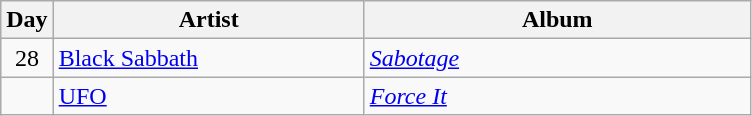<table class="wikitable" border="1">
<tr>
<th>Day</th>
<th width="200">Artist</th>
<th width="250">Album</th>
</tr>
<tr>
<td style="text-align:center;" rowspan="1">28</td>
<td><a href='#'>Black Sabbath</a></td>
<td><em><a href='#'>Sabotage</a></em></td>
</tr>
<tr>
<td style="text-align:center;" rowspan="1"></td>
<td><a href='#'>UFO</a></td>
<td><em><a href='#'>Force It</a></em></td>
</tr>
</table>
